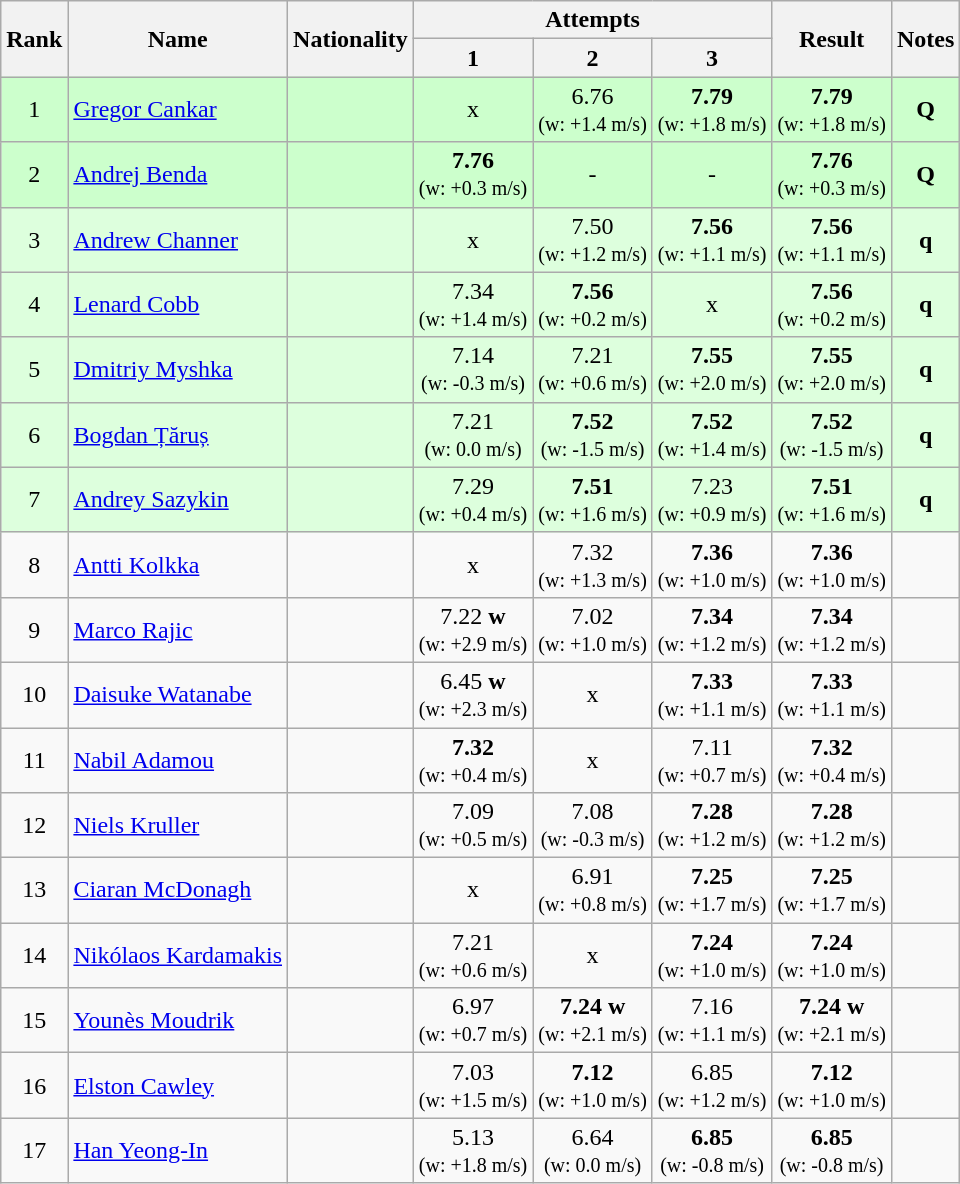<table class="wikitable sortable" style="text-align:center">
<tr>
<th rowspan=2>Rank</th>
<th rowspan=2>Name</th>
<th rowspan=2>Nationality</th>
<th colspan=3>Attempts</th>
<th rowspan=2>Result</th>
<th rowspan=2>Notes</th>
</tr>
<tr>
<th>1</th>
<th>2</th>
<th>3</th>
</tr>
<tr bgcolor=ccffcc>
<td>1</td>
<td align=left><a href='#'>Gregor Cankar</a></td>
<td align=left></td>
<td>x</td>
<td>6.76<br><small>(w: +1.4 m/s)</small></td>
<td><strong>7.79</strong><br><small>(w: +1.8 m/s)</small></td>
<td><strong>7.79</strong> <br><small>(w: +1.8 m/s)</small></td>
<td><strong>Q</strong></td>
</tr>
<tr bgcolor=ccffcc>
<td>2</td>
<td align=left><a href='#'>Andrej Benda</a></td>
<td align=left></td>
<td><strong>7.76</strong><br><small>(w: +0.3 m/s)</small></td>
<td>-</td>
<td>-</td>
<td><strong>7.76</strong> <br><small>(w: +0.3 m/s)</small></td>
<td><strong>Q</strong></td>
</tr>
<tr bgcolor=ddffdd>
<td>3</td>
<td align=left><a href='#'>Andrew Channer</a></td>
<td align=left></td>
<td>x</td>
<td>7.50<br><small>(w: +1.2 m/s)</small></td>
<td><strong>7.56</strong><br><small>(w: +1.1 m/s)</small></td>
<td><strong>7.56</strong> <br><small>(w: +1.1 m/s)</small></td>
<td><strong>q</strong></td>
</tr>
<tr bgcolor=ddffdd>
<td>4</td>
<td align=left><a href='#'>Lenard Cobb</a></td>
<td align=left></td>
<td>7.34<br><small>(w: +1.4 m/s)</small></td>
<td><strong>7.56</strong><br><small>(w: +0.2 m/s)</small></td>
<td>x</td>
<td><strong>7.56</strong> <br><small>(w: +0.2 m/s)</small></td>
<td><strong>q</strong></td>
</tr>
<tr bgcolor=ddffdd>
<td>5</td>
<td align=left><a href='#'>Dmitriy Myshka</a></td>
<td align=left></td>
<td>7.14<br><small>(w: -0.3 m/s)</small></td>
<td>7.21<br><small>(w: +0.6 m/s)</small></td>
<td><strong>7.55</strong><br><small>(w: +2.0 m/s)</small></td>
<td><strong>7.55</strong> <br><small>(w: +2.0 m/s)</small></td>
<td><strong>q</strong></td>
</tr>
<tr bgcolor=ddffdd>
<td>6</td>
<td align=left><a href='#'>Bogdan Țăruș</a></td>
<td align=left></td>
<td>7.21<br><small>(w: 0.0 m/s)</small></td>
<td><strong>7.52</strong><br><small>(w: -1.5 m/s)</small></td>
<td><strong>7.52</strong><br><small>(w: +1.4 m/s)</small></td>
<td><strong>7.52</strong> <br><small>(w: -1.5 m/s)</small></td>
<td><strong>q</strong></td>
</tr>
<tr bgcolor=ddffdd>
<td>7</td>
<td align=left><a href='#'>Andrey Sazykin</a></td>
<td align=left></td>
<td>7.29<br><small>(w: +0.4 m/s)</small></td>
<td><strong>7.51</strong><br><small>(w: +1.6 m/s)</small></td>
<td>7.23<br><small>(w: +0.9 m/s)</small></td>
<td><strong>7.51</strong> <br><small>(w: +1.6 m/s)</small></td>
<td><strong>q</strong></td>
</tr>
<tr>
<td>8</td>
<td align=left><a href='#'>Antti Kolkka</a></td>
<td align=left></td>
<td>x</td>
<td>7.32<br><small>(w: +1.3 m/s)</small></td>
<td><strong>7.36</strong><br><small>(w: +1.0 m/s)</small></td>
<td><strong>7.36</strong> <br><small>(w: +1.0 m/s)</small></td>
<td></td>
</tr>
<tr>
<td>9</td>
<td align=left><a href='#'>Marco Rajic</a></td>
<td align=left></td>
<td>7.22 <strong>w</strong> <br><small>(w: +2.9 m/s)</small></td>
<td>7.02<br><small>(w: +1.0 m/s)</small></td>
<td><strong>7.34</strong><br><small>(w: +1.2 m/s)</small></td>
<td><strong>7.34</strong> <br><small>(w: +1.2 m/s)</small></td>
<td></td>
</tr>
<tr>
<td>10</td>
<td align=left><a href='#'>Daisuke Watanabe</a></td>
<td align=left></td>
<td>6.45 <strong>w</strong> <br><small>(w: +2.3 m/s)</small></td>
<td>x</td>
<td><strong>7.33</strong><br><small>(w: +1.1 m/s)</small></td>
<td><strong>7.33</strong> <br><small>(w: +1.1 m/s)</small></td>
<td></td>
</tr>
<tr>
<td>11</td>
<td align=left><a href='#'>Nabil Adamou</a></td>
<td align=left></td>
<td><strong>7.32</strong><br><small>(w: +0.4 m/s)</small></td>
<td>x</td>
<td>7.11<br><small>(w: +0.7 m/s)</small></td>
<td><strong>7.32</strong> <br><small>(w: +0.4 m/s)</small></td>
<td></td>
</tr>
<tr>
<td>12</td>
<td align=left><a href='#'>Niels Kruller</a></td>
<td align=left></td>
<td>7.09<br><small>(w: +0.5 m/s)</small></td>
<td>7.08<br><small>(w: -0.3 m/s)</small></td>
<td><strong>7.28</strong><br><small>(w: +1.2 m/s)</small></td>
<td><strong>7.28</strong> <br><small>(w: +1.2 m/s)</small></td>
<td></td>
</tr>
<tr>
<td>13</td>
<td align=left><a href='#'>Ciaran McDonagh</a></td>
<td align=left></td>
<td>x</td>
<td>6.91<br><small>(w: +0.8 m/s)</small></td>
<td><strong>7.25</strong><br><small>(w: +1.7 m/s)</small></td>
<td><strong>7.25</strong> <br><small>(w: +1.7 m/s)</small></td>
<td></td>
</tr>
<tr>
<td>14</td>
<td align=left><a href='#'>Nikólaos Kardamakis</a></td>
<td align=left></td>
<td>7.21<br><small>(w: +0.6 m/s)</small></td>
<td>x</td>
<td><strong>7.24</strong><br><small>(w: +1.0 m/s)</small></td>
<td><strong>7.24</strong> <br><small>(w: +1.0 m/s)</small></td>
<td></td>
</tr>
<tr>
<td>15</td>
<td align=left><a href='#'>Younès Moudrik</a></td>
<td align=left></td>
<td>6.97<br><small>(w: +0.7 m/s)</small></td>
<td><strong>7.24</strong> <strong>w</strong> <br><small>(w: +2.1 m/s)</small></td>
<td>7.16<br><small>(w: +1.1 m/s)</small></td>
<td><strong>7.24</strong>  <strong>w</strong> <br><small>(w: +2.1 m/s)</small></td>
<td></td>
</tr>
<tr>
<td>16</td>
<td align=left><a href='#'>Elston Cawley</a></td>
<td align=left></td>
<td>7.03<br><small>(w: +1.5 m/s)</small></td>
<td><strong>7.12</strong><br><small>(w: +1.0 m/s)</small></td>
<td>6.85<br><small>(w: +1.2 m/s)</small></td>
<td><strong>7.12</strong> <br><small>(w: +1.0 m/s)</small></td>
<td></td>
</tr>
<tr>
<td>17</td>
<td align=left><a href='#'>Han Yeong-In</a></td>
<td align=left></td>
<td>5.13<br><small>(w: +1.8 m/s)</small></td>
<td>6.64<br><small>(w: 0.0 m/s)</small></td>
<td><strong>6.85</strong><br><small>(w: -0.8 m/s)</small></td>
<td><strong>6.85</strong> <br><small>(w: -0.8 m/s)</small></td>
<td></td>
</tr>
</table>
